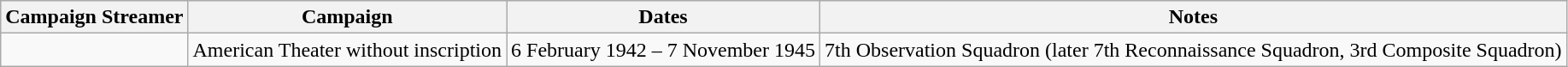<table class="wikitable">
<tr style="background:#efefef;">
<th>Campaign Streamer</th>
<th>Campaign</th>
<th>Dates</th>
<th>Notes</th>
</tr>
<tr>
<td></td>
<td>American Theater without inscription</td>
<td>6 February 1942 – 7 November 1945</td>
<td>7th Observation Squadron (later 7th Reconnaissance Squadron, 3rd Composite Squadron)</td>
</tr>
</table>
